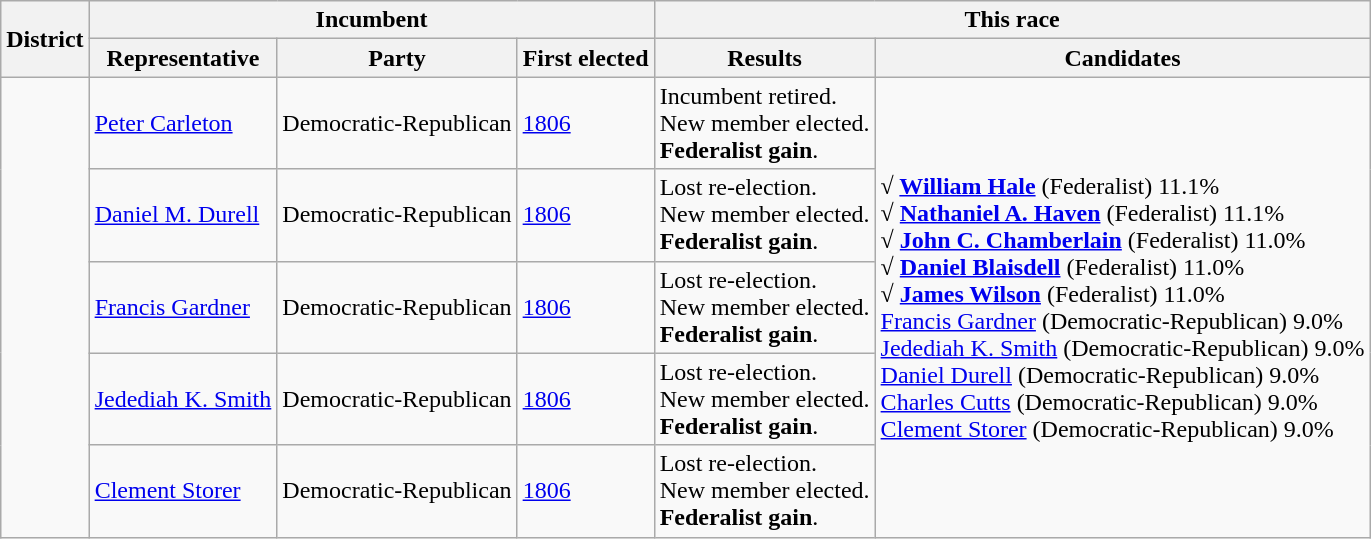<table class=wikitable>
<tr>
<th rowspan=2>District</th>
<th colspan=3>Incumbent</th>
<th colspan=2>This race</th>
</tr>
<tr>
<th>Representative</th>
<th>Party</th>
<th>First elected</th>
<th>Results</th>
<th>Candidates</th>
</tr>
<tr>
<td rowspan=5><br></td>
<td><a href='#'>Peter Carleton</a></td>
<td>Democratic-Republican</td>
<td><a href='#'>1806</a></td>
<td>Incumbent retired.<br>New member elected.<br><strong>Federalist gain</strong>.</td>
<td nowrap rowspan=5><strong>√ <a href='#'>William Hale</a></strong> (Federalist) 11.1%<br><strong>√ <a href='#'>Nathaniel A. Haven</a></strong> (Federalist) 11.1%<br><strong>√ <a href='#'>John C. Chamberlain</a></strong> (Federalist) 11.0%<br><strong>√ <a href='#'>Daniel Blaisdell</a></strong> (Federalist) 11.0%<br><strong>√ <a href='#'>James Wilson</a></strong> (Federalist) 11.0%<br><a href='#'>Francis Gardner</a> (Democratic-Republican) 9.0%<br><a href='#'>Jedediah K. Smith</a> (Democratic-Republican) 9.0%<br><a href='#'>Daniel Durell</a> (Democratic-Republican) 9.0%<br><a href='#'>Charles Cutts</a> (Democratic-Republican) 9.0%<br><a href='#'>Clement Storer</a> (Democratic-Republican) 9.0%</td>
</tr>
<tr>
<td><a href='#'>Daniel M. Durell</a></td>
<td>Democratic-Republican</td>
<td><a href='#'>1806</a></td>
<td>Lost re-election.<br>New member elected.<br><strong>Federalist gain</strong>.</td>
</tr>
<tr>
<td><a href='#'>Francis Gardner</a></td>
<td>Democratic-Republican</td>
<td><a href='#'>1806</a></td>
<td>Lost re-election.<br>New member elected.<br><strong>Federalist gain</strong>.</td>
</tr>
<tr>
<td><a href='#'>Jedediah K. Smith</a></td>
<td>Democratic-Republican</td>
<td><a href='#'>1806</a></td>
<td>Lost re-election.<br>New member elected.<br><strong>Federalist gain</strong>.</td>
</tr>
<tr>
<td><a href='#'>Clement Storer</a></td>
<td>Democratic-Republican</td>
<td><a href='#'>1806</a></td>
<td>Lost re-election.<br>New member elected.<br><strong>Federalist gain</strong>.</td>
</tr>
</table>
